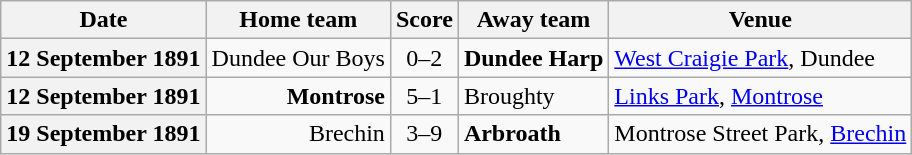<table class="wikitable football-result-list" style="max-width: 80em; text-align: center">
<tr>
<th scope="col">Date</th>
<th scope="col">Home team</th>
<th scope="col">Score</th>
<th scope="col">Away team</th>
<th scope="col">Venue</th>
</tr>
<tr>
<th scope="row">12 September 1891</th>
<td align=right>Dundee Our Boys</td>
<td>0–2</td>
<td align=left><strong>Dundee Harp</strong></td>
<td align=left><a href='#'>West Craigie Park</a>, Dundee</td>
</tr>
<tr>
<th scope="row">12 September 1891</th>
<td align=right><strong>Montrose</strong></td>
<td>5–1</td>
<td align=left>Broughty</td>
<td align=left><a href='#'>Links Park</a>, <a href='#'>Montrose</a></td>
</tr>
<tr>
<th scope="row">19 September 1891</th>
<td align=right>Brechin</td>
<td>3–9</td>
<td align=left><strong>Arbroath</strong></td>
<td align=left>Montrose Street Park, <a href='#'>Brechin</a></td>
</tr>
</table>
